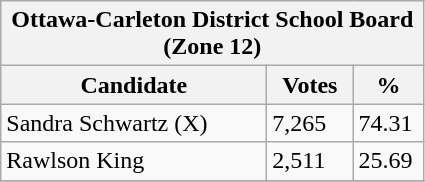<table class="wikitable">
<tr>
<th colspan="3">Ottawa-Carleton District School Board (Zone 12)</th>
</tr>
<tr>
<th style="width: 170px">Candidate</th>
<th style="width: 50px">Votes</th>
<th style="width: 40px">%</th>
</tr>
<tr>
<td>Sandra Schwartz (X)</td>
<td>7,265</td>
<td>74.31</td>
</tr>
<tr>
<td>Rawlson King</td>
<td>2,511</td>
<td>25.69</td>
</tr>
<tr>
</tr>
</table>
